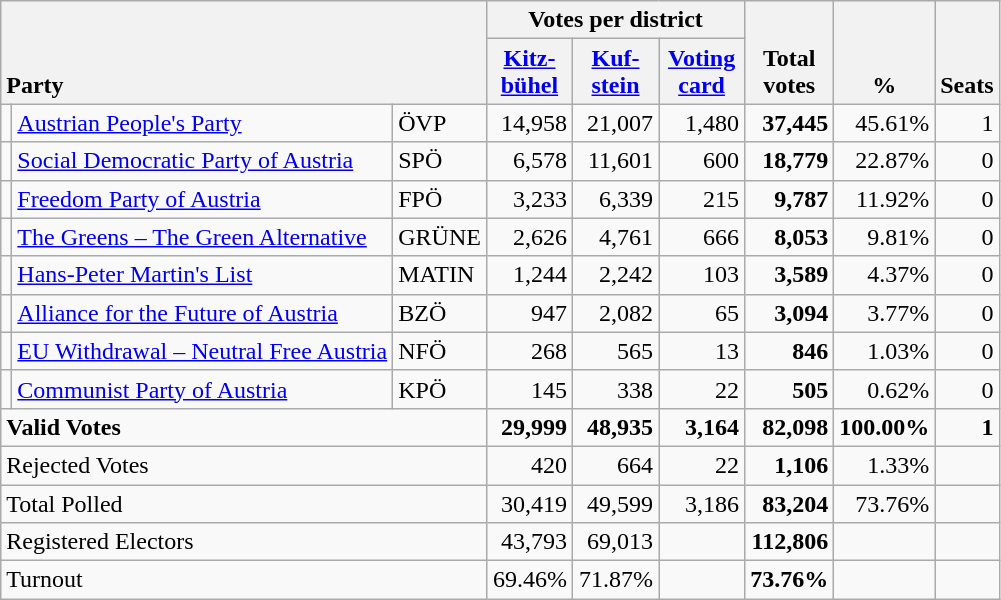<table class="wikitable" border="1" style="text-align:right;">
<tr>
<th style="text-align:left;" valign=bottom rowspan=2 colspan=3>Party</th>
<th colspan=3>Votes per district</th>
<th align=center valign=bottom rowspan=2 width="50">Total<br>votes</th>
<th align=center valign=bottom rowspan=2 width="50">%</th>
<th align=center valign=bottom rowspan=2>Seats</th>
</tr>
<tr>
<th align=center valign=bottom width="50"><a href='#'>Kitz-<br>bühel</a></th>
<th align=center valign=bottom width="50"><a href='#'>Kuf-<br>stein</a></th>
<th align=center valign=bottom width="50"><a href='#'>Voting<br>card</a></th>
</tr>
<tr>
<td></td>
<td align=left><a href='#'>Austrian People's Party</a></td>
<td align=left>ÖVP</td>
<td>14,958</td>
<td>21,007</td>
<td>1,480</td>
<td><strong>37,445</strong></td>
<td>45.61%</td>
<td>1</td>
</tr>
<tr>
<td></td>
<td align=left><a href='#'>Social Democratic Party of Austria</a></td>
<td align=left>SPÖ</td>
<td>6,578</td>
<td>11,601</td>
<td>600</td>
<td><strong>18,779</strong></td>
<td>22.87%</td>
<td>0</td>
</tr>
<tr>
<td></td>
<td align=left><a href='#'>Freedom Party of Austria</a></td>
<td align=left>FPÖ</td>
<td>3,233</td>
<td>6,339</td>
<td>215</td>
<td><strong>9,787</strong></td>
<td>11.92%</td>
<td>0</td>
</tr>
<tr>
<td></td>
<td align=left style="white-space: nowrap;"><a href='#'>The Greens – The Green Alternative</a></td>
<td align=left>GRÜNE</td>
<td>2,626</td>
<td>4,761</td>
<td>666</td>
<td><strong>8,053</strong></td>
<td>9.81%</td>
<td>0</td>
</tr>
<tr>
<td></td>
<td align=left><a href='#'>Hans-Peter Martin's List</a></td>
<td align=left>MATIN</td>
<td>1,244</td>
<td>2,242</td>
<td>103</td>
<td><strong>3,589</strong></td>
<td>4.37%</td>
<td>0</td>
</tr>
<tr>
<td></td>
<td align=left><a href='#'>Alliance for the Future of Austria</a></td>
<td align=left>BZÖ</td>
<td>947</td>
<td>2,082</td>
<td>65</td>
<td><strong>3,094</strong></td>
<td>3.77%</td>
<td>0</td>
</tr>
<tr>
<td></td>
<td align=left><a href='#'>EU Withdrawal – Neutral Free Austria</a></td>
<td align=left>NFÖ</td>
<td>268</td>
<td>565</td>
<td>13</td>
<td><strong>846</strong></td>
<td>1.03%</td>
<td>0</td>
</tr>
<tr>
<td></td>
<td align=left><a href='#'>Communist Party of Austria</a></td>
<td align=left>KPÖ</td>
<td>145</td>
<td>338</td>
<td>22</td>
<td><strong>505</strong></td>
<td>0.62%</td>
<td>0</td>
</tr>
<tr style="font-weight:bold">
<td align=left colspan=3>Valid Votes</td>
<td>29,999</td>
<td>48,935</td>
<td>3,164</td>
<td>82,098</td>
<td>100.00%</td>
<td>1</td>
</tr>
<tr>
<td align=left colspan=3>Rejected Votes</td>
<td>420</td>
<td>664</td>
<td>22</td>
<td><strong>1,106</strong></td>
<td>1.33%</td>
<td></td>
</tr>
<tr>
<td align=left colspan=3>Total Polled</td>
<td>30,419</td>
<td>49,599</td>
<td>3,186</td>
<td><strong>83,204</strong></td>
<td>73.76%</td>
<td></td>
</tr>
<tr>
<td align=left colspan=3>Registered Electors</td>
<td>43,793</td>
<td>69,013</td>
<td></td>
<td><strong>112,806</strong></td>
<td></td>
<td></td>
</tr>
<tr>
<td align=left colspan=3>Turnout</td>
<td>69.46%</td>
<td>71.87%</td>
<td></td>
<td><strong>73.76%</strong></td>
<td></td>
<td></td>
</tr>
</table>
